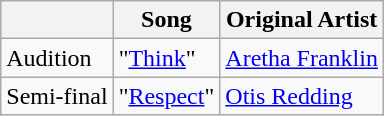<table class="wikitable">
<tr>
<th></th>
<th>Song</th>
<th>Original Artist</th>
</tr>
<tr>
<td>Audition</td>
<td>"<a href='#'>Think</a>"</td>
<td><a href='#'>Aretha Franklin</a></td>
</tr>
<tr>
<td>Semi-final</td>
<td>"<a href='#'>Respect</a>"</td>
<td><a href='#'>Otis Redding</a></td>
</tr>
</table>
